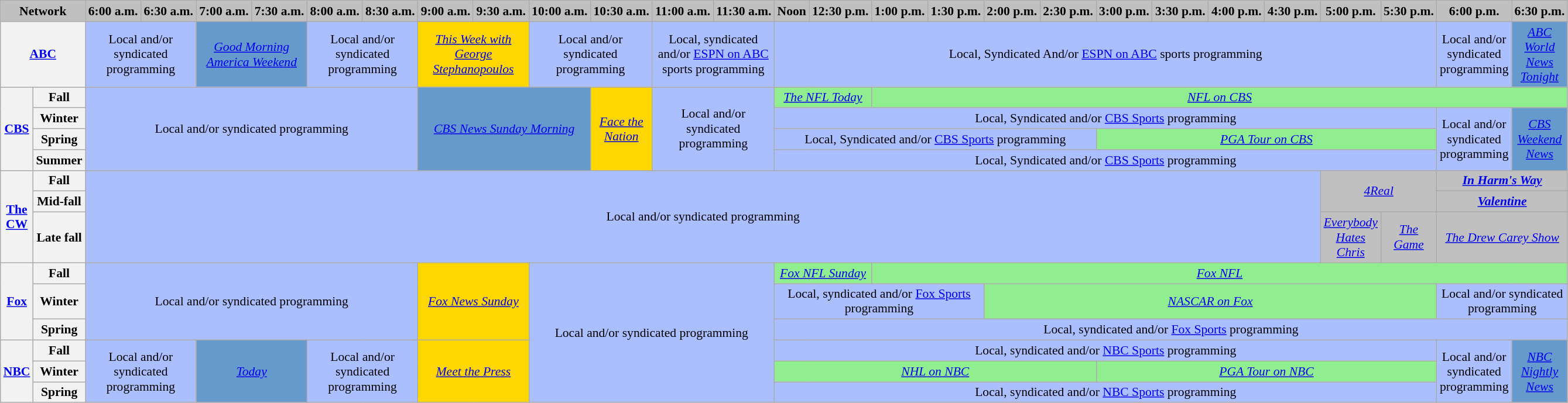<table class="wikitable sortable" style="width:100%;margin-right:0;font-size:90%;text-align:center">
<tr>
<th colspan="2" style="background:#C0C0C0; width:1.5%; text-align:center;">Network</th>
<th width="4%" style="background:#C0C0C0; text-align:center;">6:00 a.m.</th>
<th width="4%" style="background:#C0C0C0; text-align:center;">6:30 a.m.</th>
<th width="4%" style="background:#C0C0C0; text-align:center;">7:00 a.m.</th>
<th width="4%" style="background:#C0C0C0; text-align:center;">7:30 a.m.</th>
<th width="4%" style="background:#C0C0C0; text-align:center;">8:00 a.m.</th>
<th width="4%" style="background:#C0C0C0; text-align:center;">8:30 a.m.</th>
<th width="4%" style="background:#C0C0C0; text-align:center;">9:00 a.m.</th>
<th width="4%" style="background:#C0C0C0; text-align:center;">9:30 a.m.</th>
<th width="4%" style="background:#C0C0C0; text-align:center;">10:00 a.m.</th>
<th width="4%" style="background:#C0C0C0; text-align:center;">10:30 a.m.</th>
<th width="4%" style="background:#C0C0C0; text-align:center;">11:00 a.m.</th>
<th width="4%" style="background:#C0C0C0; text-align:center;">11:30 a.m.</th>
<th width="4%" style="background:#C0C0C0; text-align:center;">Noon</th>
<th width="4%" style="background:#C0C0C0; text-align:center;">12:30 p.m.</th>
<th width="4%" style="background:#C0C0C0; text-align:center;">1:00 p.m.</th>
<th width="4%" style="background:#C0C0C0; text-align:center;">1:30 p.m.</th>
<th width="4%" style="background:#C0C0C0; text-align:center;">2:00 p.m.</th>
<th width="4%" style="background:#C0C0C0; text-align:center;">2:30 p.m.</th>
<th width="4%" style="background:#C0C0C0; text-align:center;">3:00 p.m.</th>
<th width="4%" style="background:#C0C0C0; text-align:center;">3:30 p.m.</th>
<th width="4%" style="background:#C0C0C0; text-align:center;">4:00 p.m.</th>
<th width="4%" style="background:#C0C0C0; text-align:center;">4:30 p.m.</th>
<th width="4%" style="background:#C0C0C0; text-align:center;">5:00 p.m.</th>
<th width="4%" style="background:#C0C0C0; text-align:center;">5:30 p.m.</th>
<th width="4%" style="background:#C0C0C0; text-align:center;">6:00 p.m.</th>
<th width="4%" style="background:#C0C0C0; text-align:center;">6:30 p.m.</th>
</tr>
<tr>
<th colspan="2"><a href='#'>ABC</a></th>
<td colspan="2" style="background:#abbfff;">Local and/or syndicated programming</td>
<td colspan="2" style="background: #6699CC;"><em><a href='#'>Good Morning America Weekend</a></em></td>
<td colspan="2" style="background:#abbfff;">Local and/or syndicated programming</td>
<td colspan="2" style="background:#ffd700;"><em><a href='#'>This Week with George Stephanopoulos</a></em></td>
<td colspan="2" style="background:#abbfff;">Local and/or syndicated programming</td>
<td colspan="2" style="background:#abbfff;">Local, syndicated and/or <a href='#'>ESPN on ABC</a> sports programming</td>
<td colspan="12" style="background:#abbfff;">Local, Syndicated And/or <a href='#'>ESPN on ABC</a> sports programming</td>
<td style="background:#abbfff;">Local and/or syndicated programming</td>
<td style="background: #6699CC;"><em><a href='#'>ABC World News Tonight</a></em></td>
</tr>
<tr>
<th rowspan="4"><a href='#'>CBS</a></th>
<th>Fall</th>
<td colspan="6" rowspan="4" style="background:#abbfff;">Local and/or syndicated programming</td>
<td colspan="3" rowspan="4"style="background: #6699CC;"><em><a href='#'>CBS News Sunday Morning</a></em></td>
<td rowspan="4" style="background:#ffd700;"><em><a href='#'>Face the Nation</a></em></td>
<td colspan="2" rowspan="4" style="background:#abbfff;">Local and/or syndicated programming</td>
<td colspan="2" style="background:lightgreen;"><em><a href='#'>The NFL Today</a></em></td>
<td colspan="12" style="background:lightgreen;"><em><a href='#'>NFL on CBS</a></em> </td>
</tr>
<tr>
<th>Winter</th>
<td colspan="12" style="background:#abbfff;">Local, Syndicated and/or <a href='#'>CBS Sports</a> programming</td>
<td rowspan="3" style="background:#abbfff;">Local and/or syndicated programming</td>
<td rowspan="3" style="background: #6699CC"><em><a href='#'>CBS Weekend News</a></em></td>
</tr>
<tr>
<th>Spring</th>
<td colspan="6" style="background:#abbfff;">Local, Syndicated and/or <a href='#'>CBS Sports</a> programming</td>
<td colspan="6" style="background:lightgreen;"><em><a href='#'>PGA Tour on CBS</a></em></td>
</tr>
<tr>
<th>Summer</th>
<td colspan="12" style="background:#abbfff;">Local, Syndicated and/or <a href='#'>CBS Sports</a> programming</td>
</tr>
<tr>
<th rowspan="3"><a href='#'>The CW</a></th>
<th>Fall</th>
<td rowspan="3" colspan="22" style="background:#abbfff;">Local and/or syndicated programming</td>
<td style="background:#C0C0C0;" rowspan="2" colspan="2"><em><a href='#'>4Real</a></em></td>
<td style="background:#C0C0C0;" colspan="2"><strong><em><a href='#'>In Harm's Way</a></em></strong> </td>
</tr>
<tr>
<th>Mid-fall</th>
<td style="background:#C0C0C0;"bgcolor="lightgray" colspan="2"><strong><em><a href='#'>Valentine</a></em></strong> </td>
</tr>
<tr>
<th>Late fall</th>
<td style="background:#C0C0C0;"><em><a href='#'>Everybody Hates Chris</a></em> </td>
<td style="background:#C0C0C0;"><em><a href='#'>The Game</a></em> </td>
<td style="background:#C0C0C0;" colspan="2"><em><a href='#'>The Drew Carey Show</a></em> </td>
</tr>
<tr>
<th rowspan="3"><a href='#'>Fox</a></th>
<th>Fall</th>
<td colspan="6" rowspan="3" style="background:#abbfff">Local and/or syndicated programming</td>
<td colspan="2" rowspan="3" style="background:#ffd700;"><em><a href='#'>Fox News Sunday</a></em></td>
<td colspan="4" rowspan="7" style="background:#abbfff">Local and/or syndicated programming</td>
<td colspan="2" style="background:lightgreen;"><em><a href='#'>Fox NFL Sunday</a></em></td>
<td colspan="12" style="background:lightgreen;"><em><a href='#'>Fox NFL</a></em> </td>
</tr>
<tr>
<th>Winter</th>
<td colspan="4" style="background:#abbfff;">Local, syndicated and/or <a href='#'>Fox Sports</a> programming</td>
<td colspan="8" style="background:lightgreen;"><em><a href='#'>NASCAR on Fox</a></em></td>
<td colspan="2" style="background:#abbfff;">Local and/or syndicated programming</td>
</tr>
<tr>
<th>Spring</th>
<td colspan="14" style="background:#abbfff;">Local, syndicated and/or <a href='#'>Fox Sports</a> programming</td>
</tr>
<tr>
<th rowspan="3"><a href='#'>NBC</a></th>
<th>Fall</th>
<td colspan="2" rowspan="4" style="background:#abbfff;">Local and/or syndicated programming</td>
<td colspan="2" rowspan="4" style="background: #6699CC;"><em><a href='#'>Today</a></em></td>
<td colspan="2" rowspan="4" style="background:#abbfff;">Local and/or syndicated programming</td>
<td colspan="2" rowspan="4" style="background:#ffd700;"><em><a href='#'>Meet the Press</a></em></td>
<td colspan="12" style="background:#abbfff;">Local, syndicated and/or <a href='#'>NBC Sports</a> programming</td>
<td rowspan="4" style="background:#abbfff;">Local and/or syndicated programming</td>
<td rowspan="4" style="background:#6699CC;"><em><a href='#'>NBC Nightly News</a></em></td>
</tr>
<tr>
<th>Winter</th>
<td colspan="6" style="background:lightgreen;"><em><a href='#'>NHL on NBC</a></em></td>
<td colspan="6" style="background:lightgreen;"><em><a href='#'>PGA Tour on NBC</a></em></td>
</tr>
<tr>
<th>Spring</th>
<td colspan="12" style="background:#abbfff;">Local, syndicated and/or <a href='#'>NBC Sports</a> programming</td>
</tr>
</table>
